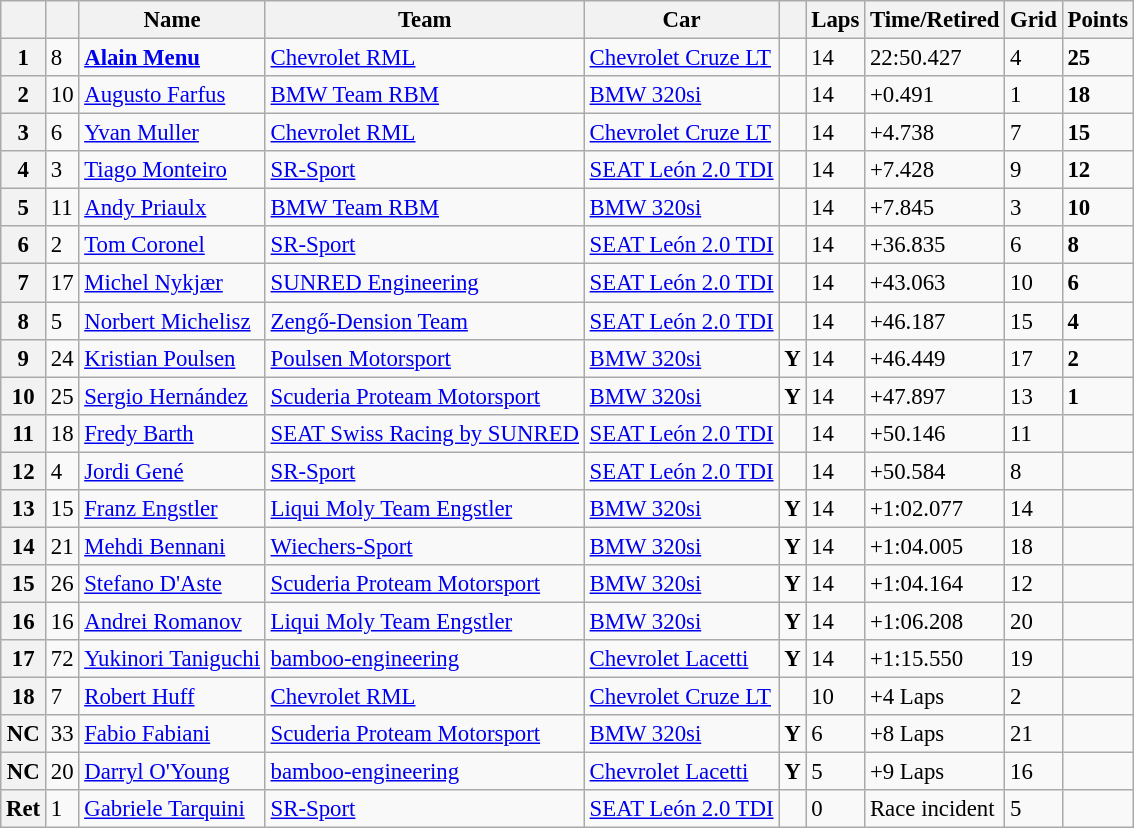<table class="wikitable sortable" style="font-size: 95%;">
<tr>
<th></th>
<th></th>
<th>Name</th>
<th>Team</th>
<th>Car</th>
<th></th>
<th>Laps</th>
<th>Time/Retired</th>
<th>Grid</th>
<th>Points</th>
</tr>
<tr>
<th>1</th>
<td>8</td>
<td> <strong><a href='#'>Alain Menu</a></strong></td>
<td><a href='#'>Chevrolet RML</a></td>
<td><a href='#'>Chevrolet Cruze LT</a></td>
<td></td>
<td>14</td>
<td>22:50.427</td>
<td>4</td>
<td><strong>25</strong></td>
</tr>
<tr>
<th>2</th>
<td>10</td>
<td> <a href='#'>Augusto Farfus</a></td>
<td><a href='#'>BMW Team RBM</a></td>
<td><a href='#'>BMW 320si</a></td>
<td></td>
<td>14</td>
<td>+0.491</td>
<td>1</td>
<td><strong>18</strong></td>
</tr>
<tr>
<th>3</th>
<td>6</td>
<td> <a href='#'>Yvan Muller</a></td>
<td><a href='#'>Chevrolet RML</a></td>
<td><a href='#'>Chevrolet Cruze LT</a></td>
<td></td>
<td>14</td>
<td>+4.738</td>
<td>7</td>
<td><strong>15</strong></td>
</tr>
<tr>
<th>4</th>
<td>3</td>
<td> <a href='#'>Tiago Monteiro</a></td>
<td><a href='#'>SR-Sport</a></td>
<td><a href='#'>SEAT León 2.0 TDI</a></td>
<td></td>
<td>14</td>
<td>+7.428</td>
<td>9</td>
<td><strong>12</strong></td>
</tr>
<tr>
<th>5</th>
<td>11</td>
<td> <a href='#'>Andy Priaulx</a></td>
<td><a href='#'>BMW Team RBM</a></td>
<td><a href='#'>BMW 320si</a></td>
<td></td>
<td>14</td>
<td>+7.845</td>
<td>3</td>
<td><strong>10</strong></td>
</tr>
<tr>
<th>6</th>
<td>2</td>
<td> <a href='#'>Tom Coronel</a></td>
<td><a href='#'>SR-Sport</a></td>
<td><a href='#'>SEAT León 2.0 TDI</a></td>
<td></td>
<td>14</td>
<td>+36.835</td>
<td>6</td>
<td><strong>8</strong></td>
</tr>
<tr>
<th>7</th>
<td>17</td>
<td> <a href='#'>Michel Nykjær</a></td>
<td><a href='#'>SUNRED Engineering</a></td>
<td><a href='#'>SEAT León 2.0 TDI</a></td>
<td></td>
<td>14</td>
<td>+43.063</td>
<td>10</td>
<td><strong>6</strong></td>
</tr>
<tr>
<th>8</th>
<td>5</td>
<td> <a href='#'>Norbert Michelisz</a></td>
<td><a href='#'>Zengő-Dension Team</a></td>
<td><a href='#'>SEAT León 2.0 TDI</a></td>
<td></td>
<td>14</td>
<td>+46.187</td>
<td>15</td>
<td><strong>4</strong></td>
</tr>
<tr>
<th>9</th>
<td>24</td>
<td> <a href='#'>Kristian Poulsen</a></td>
<td><a href='#'>Poulsen Motorsport</a></td>
<td><a href='#'>BMW 320si</a></td>
<td align=center><strong><span>Y</span></strong></td>
<td>14</td>
<td>+46.449</td>
<td>17</td>
<td><strong>2</strong></td>
</tr>
<tr>
<th>10</th>
<td>25</td>
<td> <a href='#'>Sergio Hernández</a></td>
<td><a href='#'>Scuderia Proteam Motorsport</a></td>
<td><a href='#'>BMW 320si</a></td>
<td align=center><strong><span>Y</span></strong></td>
<td>14</td>
<td>+47.897</td>
<td>13</td>
<td><strong>1</strong></td>
</tr>
<tr>
<th>11</th>
<td>18</td>
<td> <a href='#'>Fredy Barth</a></td>
<td><a href='#'>SEAT Swiss Racing by SUNRED</a></td>
<td><a href='#'>SEAT León 2.0 TDI</a></td>
<td></td>
<td>14</td>
<td>+50.146</td>
<td>11</td>
<td></td>
</tr>
<tr>
<th>12</th>
<td>4</td>
<td> <a href='#'>Jordi Gené</a></td>
<td><a href='#'>SR-Sport</a></td>
<td><a href='#'>SEAT León 2.0 TDI</a></td>
<td></td>
<td>14</td>
<td>+50.584</td>
<td>8</td>
<td></td>
</tr>
<tr>
<th>13</th>
<td>15</td>
<td> <a href='#'>Franz Engstler</a></td>
<td><a href='#'>Liqui Moly Team Engstler</a></td>
<td><a href='#'>BMW 320si</a></td>
<td align=center><strong><span>Y</span></strong></td>
<td>14</td>
<td>+1:02.077</td>
<td>14</td>
<td></td>
</tr>
<tr>
<th>14</th>
<td>21</td>
<td> <a href='#'>Mehdi Bennani</a></td>
<td><a href='#'>Wiechers-Sport</a></td>
<td><a href='#'>BMW 320si</a></td>
<td align=center><strong><span>Y</span></strong></td>
<td>14</td>
<td>+1:04.005</td>
<td>18</td>
<td></td>
</tr>
<tr>
<th>15</th>
<td>26</td>
<td> <a href='#'>Stefano D'Aste</a></td>
<td><a href='#'>Scuderia Proteam Motorsport</a></td>
<td><a href='#'>BMW 320si</a></td>
<td align=center><strong><span>Y</span></strong></td>
<td>14</td>
<td>+1:04.164</td>
<td>12</td>
<td></td>
</tr>
<tr>
<th>16</th>
<td>16</td>
<td> <a href='#'>Andrei Romanov</a></td>
<td><a href='#'>Liqui Moly Team Engstler</a></td>
<td><a href='#'>BMW 320si</a></td>
<td align=center><strong><span>Y</span></strong></td>
<td>14</td>
<td>+1:06.208</td>
<td>20</td>
<td></td>
</tr>
<tr>
<th>17</th>
<td>72</td>
<td> <a href='#'>Yukinori Taniguchi</a></td>
<td><a href='#'>bamboo-engineering</a></td>
<td><a href='#'>Chevrolet Lacetti</a></td>
<td align=center><strong><span>Y</span></strong></td>
<td>14</td>
<td>+1:15.550</td>
<td>19</td>
<td></td>
</tr>
<tr>
<th>18</th>
<td>7</td>
<td> <a href='#'>Robert Huff</a></td>
<td><a href='#'>Chevrolet RML</a></td>
<td><a href='#'>Chevrolet Cruze LT</a></td>
<td></td>
<td>10</td>
<td>+4 Laps</td>
<td>2</td>
<td></td>
</tr>
<tr>
<th>NC</th>
<td>33</td>
<td> <a href='#'>Fabio Fabiani</a></td>
<td><a href='#'>Scuderia Proteam Motorsport</a></td>
<td><a href='#'>BMW 320si</a></td>
<td align=center><strong><span>Y</span></strong></td>
<td>6</td>
<td>+8 Laps</td>
<td>21</td>
<td></td>
</tr>
<tr>
<th>NC</th>
<td>20</td>
<td> <a href='#'>Darryl O'Young</a></td>
<td><a href='#'>bamboo-engineering</a></td>
<td><a href='#'>Chevrolet Lacetti</a></td>
<td align=center><strong><span>Y</span></strong></td>
<td>5</td>
<td>+9 Laps</td>
<td>16</td>
<td></td>
</tr>
<tr>
<th>Ret</th>
<td>1</td>
<td> <a href='#'>Gabriele Tarquini</a></td>
<td><a href='#'>SR-Sport</a></td>
<td><a href='#'>SEAT León 2.0 TDI</a></td>
<td></td>
<td>0</td>
<td>Race incident</td>
<td>5</td>
<td></td>
</tr>
</table>
